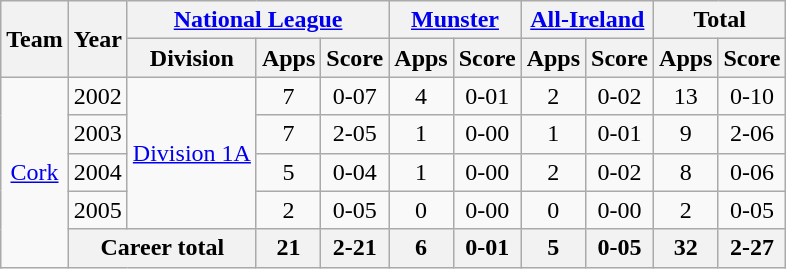<table class="wikitable" style="text-align:center">
<tr>
<th rowspan="2">Team</th>
<th rowspan="2">Year</th>
<th colspan="3"><a href='#'>National League</a></th>
<th colspan="2"><a href='#'>Munster</a></th>
<th colspan="2"><a href='#'>All-Ireland</a></th>
<th colspan="2">Total</th>
</tr>
<tr>
<th>Division</th>
<th>Apps</th>
<th>Score</th>
<th>Apps</th>
<th>Score</th>
<th>Apps</th>
<th>Score</th>
<th>Apps</th>
<th>Score</th>
</tr>
<tr>
<td rowspan="5"><a href='#'>Cork</a></td>
<td>2002</td>
<td rowspan="4"><a href='#'>Division 1A</a></td>
<td>7</td>
<td>0-07</td>
<td>4</td>
<td>0-01</td>
<td>2</td>
<td>0-02</td>
<td>13</td>
<td>0-10</td>
</tr>
<tr>
<td>2003</td>
<td>7</td>
<td>2-05</td>
<td>1</td>
<td>0-00</td>
<td>1</td>
<td>0-01</td>
<td>9</td>
<td>2-06</td>
</tr>
<tr>
<td>2004</td>
<td>5</td>
<td>0-04</td>
<td>1</td>
<td>0-00</td>
<td>2</td>
<td>0-02</td>
<td>8</td>
<td>0-06</td>
</tr>
<tr>
<td>2005</td>
<td>2</td>
<td>0-05</td>
<td>0</td>
<td>0-00</td>
<td>0</td>
<td>0-00</td>
<td>2</td>
<td>0-05</td>
</tr>
<tr>
<th colspan="2">Career total</th>
<th>21</th>
<th>2-21</th>
<th>6</th>
<th>0-01</th>
<th>5</th>
<th>0-05</th>
<th>32</th>
<th>2-27</th>
</tr>
</table>
